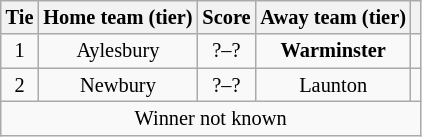<table class="wikitable" style="text-align:center; font-size:85%">
<tr>
<th>Tie</th>
<th>Home team (tier)</th>
<th>Score</th>
<th>Away team (tier)</th>
<th></th>
</tr>
<tr>
<td align="center">1</td>
<td>Aylesbury</td>
<td align="center">?–?</td>
<td><strong>Warminster</strong></td>
<td></td>
</tr>
<tr>
<td align="center">2</td>
<td>Newbury</td>
<td align="center">?–?</td>
<td>Launton</td>
<td></td>
</tr>
<tr>
<td colspan="5" align="center">Winner not known</td>
</tr>
</table>
